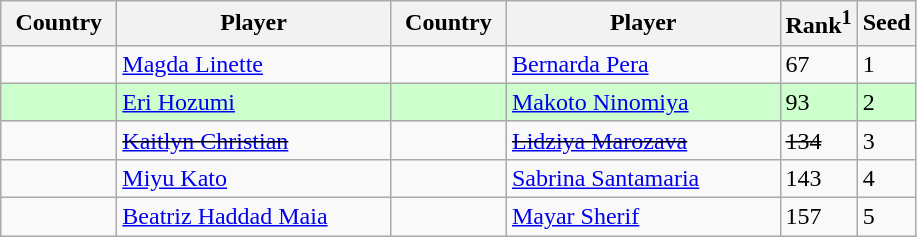<table class="sortable wikitable">
<tr>
<th width="70">Country</th>
<th width="175">Player</th>
<th width="70">Country</th>
<th width="175">Player</th>
<th>Rank<sup>1</sup></th>
<th>Seed</th>
</tr>
<tr>
<td></td>
<td><a href='#'>Magda Linette</a></td>
<td></td>
<td><a href='#'>Bernarda Pera</a></td>
<td>67</td>
<td>1</td>
</tr>
<tr style="background:#cfc;">
<td></td>
<td><a href='#'>Eri Hozumi</a></td>
<td></td>
<td><a href='#'>Makoto Ninomiya</a></td>
<td>93</td>
<td>2</td>
</tr>
<tr>
<td><s></s></td>
<td><s><a href='#'>Kaitlyn Christian</a></s></td>
<td></td>
<td><s><a href='#'>Lidziya Marozava</a></s></td>
<td><s>134</s></td>
<td>3</td>
</tr>
<tr>
<td></td>
<td><a href='#'>Miyu Kato</a></td>
<td></td>
<td><a href='#'>Sabrina Santamaria</a></td>
<td>143</td>
<td>4</td>
</tr>
<tr>
<td></td>
<td><a href='#'>Beatriz Haddad Maia</a></td>
<td></td>
<td><a href='#'>Mayar Sherif</a></td>
<td>157</td>
<td>5</td>
</tr>
</table>
